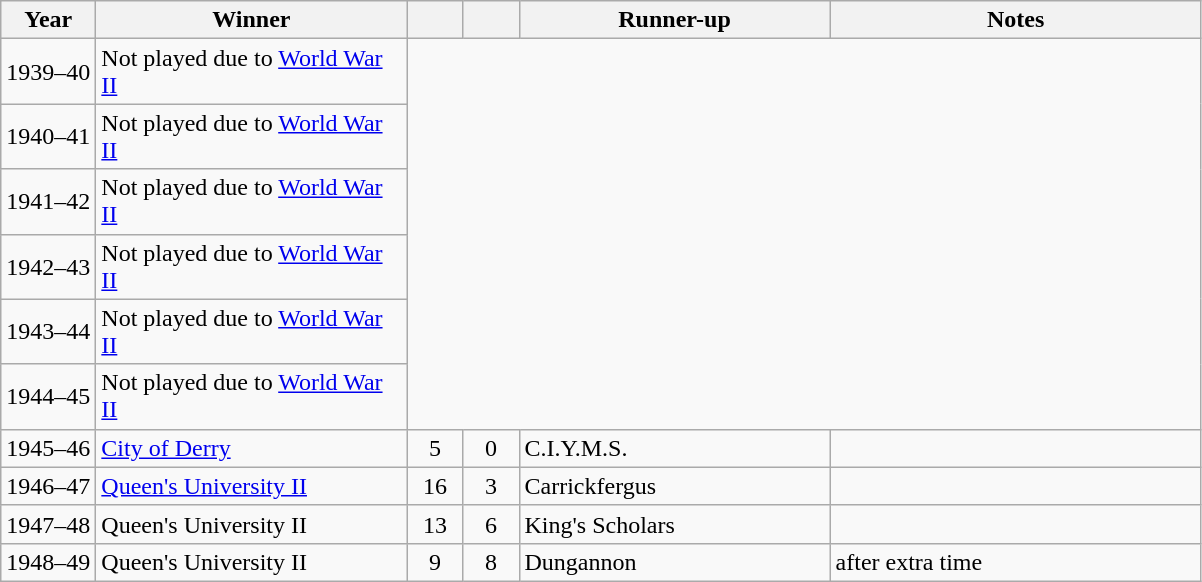<table class="wikitable">
<tr>
<th>Year</th>
<th>Winner</th>
<th></th>
<th></th>
<th>Runner-up</th>
<th>Notes</th>
</tr>
<tr>
<td align="center">1939–40</td>
<td>Not played due to <a href='#'>World War II</a></td>
</tr>
<tr>
<td align="center">1940–41</td>
<td>Not played due to <a href='#'>World War II</a></td>
</tr>
<tr>
<td align="center">1941–42</td>
<td>Not played due to <a href='#'>World War II</a></td>
</tr>
<tr>
<td align="center">1942–43</td>
<td>Not played due to <a href='#'>World War II</a></td>
</tr>
<tr>
<td align="center">1943–44</td>
<td>Not played due to <a href='#'>World War II</a></td>
</tr>
<tr>
<td align="center">1944–45</td>
<td>Not played due to <a href='#'>World War II</a></td>
</tr>
<tr>
<td align="center">1945–46</td>
<td width=200><a href='#'>City of Derry</a></td>
<td width=30 align="center">5</td>
<td width=30 align="center">0</td>
<td width=200>C.I.Y.M.S.</td>
<td></td>
</tr>
<tr>
<td align="center">1946–47</td>
<td><a href='#'>Queen's University II</a></td>
<td align="center">16</td>
<td align="center">3</td>
<td>Carrickfergus</td>
<td></td>
</tr>
<tr>
<td align="center">1947–48</td>
<td>Queen's University II</td>
<td align="center">13</td>
<td align="center">6</td>
<td>King's Scholars</td>
<td width=240></td>
</tr>
<tr>
<td align="center">1948–49</td>
<td>Queen's University II</td>
<td align="center">9</td>
<td align="center">8</td>
<td>Dungannon</td>
<td>after extra time</td>
</tr>
</table>
